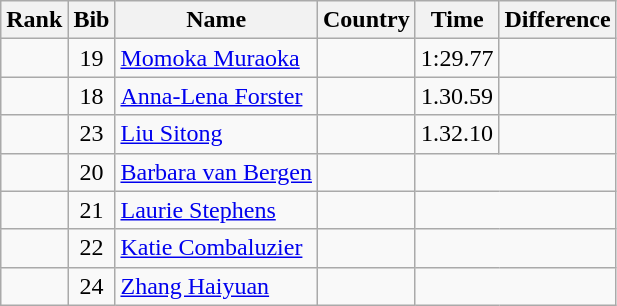<table class="wikitable sortable" style="text-align:center">
<tr>
<th>Rank</th>
<th>Bib</th>
<th>Name</th>
<th>Country</th>
<th>Time</th>
<th>Difference</th>
</tr>
<tr>
<td></td>
<td>19</td>
<td align="left"><a href='#'>Momoka Muraoka</a></td>
<td align="left"></td>
<td>1:29.77</td>
<td></td>
</tr>
<tr>
<td></td>
<td>18</td>
<td align="left"><a href='#'>Anna-Lena Forster</a></td>
<td align="left"></td>
<td>1.30.59</td>
<td></td>
</tr>
<tr>
<td></td>
<td>23</td>
<td align="left"><a href='#'>Liu Sitong</a></td>
<td align="left"></td>
<td>1.32.10</td>
<td></td>
</tr>
<tr>
<td></td>
<td>20</td>
<td align="left"><a href='#'>Barbara van Bergen</a></td>
<td align="left"></td>
<td colspan="2"></td>
</tr>
<tr>
<td></td>
<td>21</td>
<td align="left"><a href='#'>Laurie Stephens</a></td>
<td align="left"></td>
<td colspan="2"></td>
</tr>
<tr>
<td></td>
<td>22</td>
<td align="left"><a href='#'>Katie Combaluzier</a></td>
<td align="left"></td>
<td colspan="2"></td>
</tr>
<tr>
<td></td>
<td>24</td>
<td align="left"><a href='#'>Zhang Haiyuan</a></td>
<td align="left"></td>
<td colspan="2"></td>
</tr>
</table>
